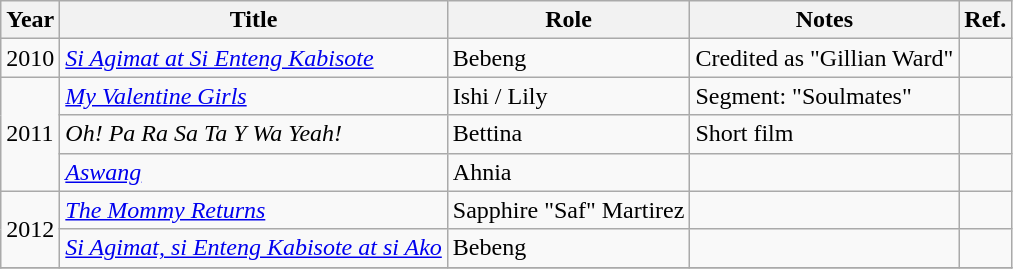<table class="wikitable sortable">
<tr>
<th>Year</th>
<th>Title</th>
<th>Role</th>
<th>Notes</th>
<th>Ref.</th>
</tr>
<tr>
<td>2010</td>
<td><em><a href='#'>Si Agimat at Si Enteng Kabisote</a></em></td>
<td>Bebeng</td>
<td>Credited as "Gillian Ward"</td>
<td></td>
</tr>
<tr>
<td rowspan="3">2011</td>
<td><em><a href='#'>My Valentine Girls</a></em></td>
<td>Ishi / Lily</td>
<td>Segment: "Soulmates"</td>
<td></td>
</tr>
<tr>
<td><em>Oh! Pa Ra Sa Ta Y Wa Yeah!</em></td>
<td>Bettina</td>
<td>Short film</td>
<td></td>
</tr>
<tr>
<td><em><a href='#'>Aswang</a></em></td>
<td>Ahnia</td>
<td></td>
<td></td>
</tr>
<tr>
<td rowspan="2">2012</td>
<td><em><a href='#'>The Mommy Returns</a></em></td>
<td>Sapphire "Saf" Martirez</td>
<td></td>
<td></td>
</tr>
<tr>
<td><em><a href='#'>Si Agimat, si Enteng Kabisote at si Ako</a></em></td>
<td>Bebeng</td>
<td></td>
<td></td>
</tr>
<tr>
</tr>
</table>
